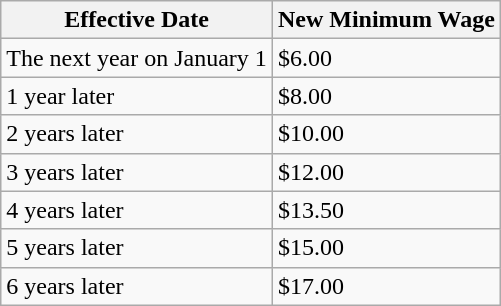<table class="wikitable">
<tr>
<th>Effective Date</th>
<th>New Minimum Wage</th>
</tr>
<tr>
<td>The next year on January 1</td>
<td>$6.00</td>
</tr>
<tr>
<td>1 year later</td>
<td>$8.00</td>
</tr>
<tr>
<td>2 years later</td>
<td>$10.00</td>
</tr>
<tr>
<td>3 years later</td>
<td>$12.00</td>
</tr>
<tr>
<td>4 years later</td>
<td>$13.50</td>
</tr>
<tr>
<td>5 years later</td>
<td>$15.00</td>
</tr>
<tr>
<td>6 years later</td>
<td>$17.00</td>
</tr>
</table>
